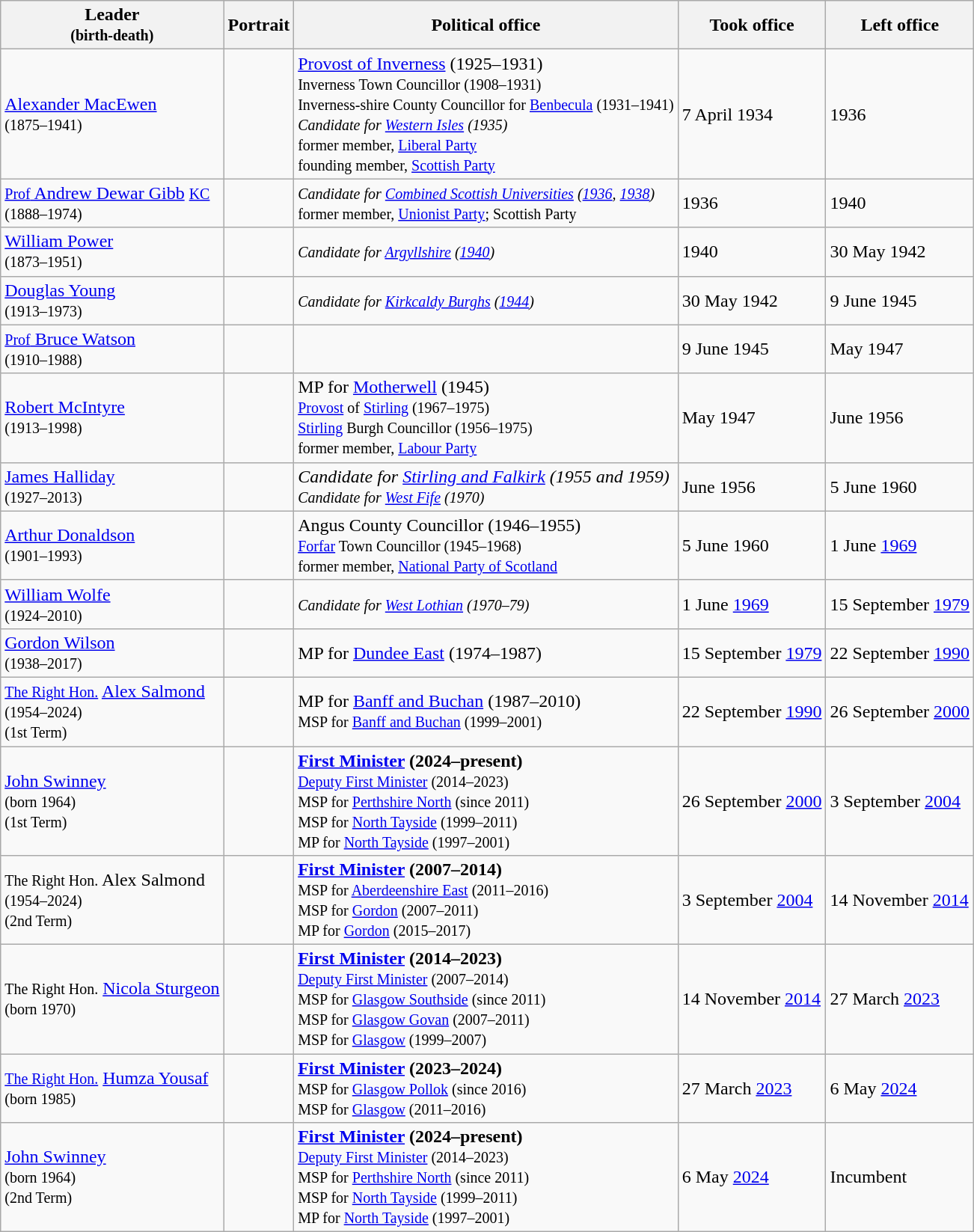<table class="wikitable">
<tr>
<th>Leader <br><small>(birth-death)</small></th>
<th>Portrait</th>
<th>Political office</th>
<th>Took office</th>
<th>Left office</th>
</tr>
<tr>
<td><a href='#'>Alexander MacEwen</a> <br><small>(1875–1941)</small></td>
<td></td>
<td><a href='#'>Provost of Inverness</a> (1925–1931) <br><small>Inverness Town Councillor (1908–1931)</small><br><small>Inverness-shire County Councillor for <a href='#'>Benbecula</a> (1931–1941)</small> <br> <em><small>Candidate for <a href='#'>Western Isles</a> (1935)</small></em><br><small>former member, <a href='#'>Liberal Party</a></small><br><small>founding member, <a href='#'>Scottish Party</a></small></td>
<td>7 April 1934</td>
<td>1936</td>
</tr>
<tr>
<td><a href='#'><small>Prof</small> Andrew Dewar Gibb</a> <a href='#'><small>KC</small></a> <br><small>(1888–1974)</small></td>
<td></td>
<td><em><small>Candidate for <a href='#'>Combined Scottish Universities</a> (<a href='#'>1936</a>, <a href='#'>1938</a>)</small></em><br><small>former member, <a href='#'>Unionist Party</a>; Scottish Party</small></td>
<td>1936</td>
<td>1940</td>
</tr>
<tr>
<td><a href='#'>William Power</a> <br><small>(1873–1951)</small></td>
<td></td>
<td><em><small>Candidate for <a href='#'>Argyllshire</a> (<a href='#'>1940</a>)</small></em></td>
<td>1940</td>
<td>30 May 1942</td>
</tr>
<tr>
<td><a href='#'>Douglas Young</a> <br><small>(1913–1973)</small></td>
<td><big></big></td>
<td><small><em>Candidate for <a href='#'>Kirkcaldy Burghs</a> (<a href='#'>1944</a>)</em></small></td>
<td>30 May 1942</td>
<td>9 June 1945</td>
</tr>
<tr>
<td><a href='#'><small>Prof</small> Bruce Watson</a> <br><small>(1910–1988)</small></td>
<td></td>
<td></td>
<td>9 June 1945</td>
<td>May 1947</td>
</tr>
<tr>
<td><a href='#'>Robert McIntyre</a> <br><small>(1913–1998)</small></td>
<td></td>
<td>MP for <a href='#'>Motherwell</a> (1945) <br><small><a href='#'>Provost</a> of <a href='#'>Stirling</a> (1967–1975)</small> <br><small><a href='#'>Stirling</a> Burgh Councillor (1956–1975)</small> <br><small>former member, <a href='#'>Labour Party</a></small></td>
<td>May 1947</td>
<td>June 1956</td>
</tr>
<tr>
<td><a href='#'>James Halliday</a> <br><small>(1927–2013)</small></td>
<td></td>
<td><em>Candidate for <a href='#'>Stirling and Falkirk</a> (1955 and 1959) <br><small> Candidate for <a href='#'>West Fife</a> (1970)</small></em></td>
<td>June 1956</td>
<td>5 June 1960</td>
</tr>
<tr>
<td><a href='#'>Arthur Donaldson</a> <br><small>(1901–1993)</small></td>
<td></td>
<td>Angus County Councillor (1946–1955) <br><small><a href='#'>Forfar</a> Town Councillor (1945–1968)</small> <br><small>former member, <a href='#'>National Party of Scotland</a></small></td>
<td>5 June 1960</td>
<td>1 June <a href='#'>1969</a></td>
</tr>
<tr>
<td><a href='#'>William Wolfe</a> <br><small>(1924–2010)</small></td>
<td></td>
<td><em><small>Candidate for <a href='#'>West Lothian</a> (1970–79)</small></em></td>
<td>1 June <a href='#'>1969</a></td>
<td>15 September <a href='#'>1979</a></td>
</tr>
<tr>
<td><a href='#'>Gordon Wilson</a> <br><small>(1938–2017)</small></td>
<td></td>
<td>MP for <a href='#'>Dundee East</a> (1974–1987)</td>
<td>15 September <a href='#'>1979</a></td>
<td>22 September <a href='#'>1990</a></td>
</tr>
<tr>
<td><small><a href='#'>The Right Hon.</a></small> <a href='#'>Alex Salmond</a> <br><small>(1954–2024)</small> <br><small>(1st Term)</small></td>
<td></td>
<td>MP for <a href='#'>Banff and Buchan</a> (1987–2010) <br><small>MSP for <a href='#'>Banff and Buchan</a> (1999–2001)</small></td>
<td>22 September <a href='#'>1990</a></td>
<td>26 September <a href='#'>2000</a></td>
</tr>
<tr>
<td><a href='#'>John Swinney</a> <br><small>(born 1964)</small> <br><small>(1st Term)</small></td>
<td></td>
<td><strong><a href='#'>First Minister</a> (2024–present)</strong><br><small><a href='#'>Deputy First Minister</a> (2014–2023)<br>MSP for <a href='#'>Perthshire North</a> (since 2011)</small> <br><small>MSP for <a href='#'>North Tayside</a> (1999–2011)</small> <br><small>MP for <a href='#'>North Tayside</a> (1997–2001)</small></td>
<td>26 September <a href='#'>2000</a></td>
<td>3 September <a href='#'>2004</a></td>
</tr>
<tr>
<td><small>The Right Hon.</small> Alex Salmond <br><small>(1954–2024)</small> <br><small>(2nd Term)</small></td>
<td></td>
<td><strong><a href='#'>First Minister</a> (2007–2014)</strong> <br><small>MSP for <a href='#'>Aberdeenshire East</a> (2011–2016)</small> <br><small>MSP for <a href='#'>Gordon</a> (2007–2011)</small> <br><small>MP for <a href='#'>Gordon</a> (2015–2017)</small></td>
<td>3 September <a href='#'>2004</a></td>
<td>14 November <a href='#'>2014</a></td>
</tr>
<tr>
<td><small>The Right Hon.</small> <a href='#'>Nicola Sturgeon</a> <br><small>(born 1970)</small></td>
<td></td>
<td><strong><a href='#'>First Minister</a> (2014–2023)</strong><br><small><a href='#'>Deputy First Minister</a> (2007–2014)</small> <br><small>MSP for <a href='#'>Glasgow Southside</a> (since 2011)</small> <br><small>MSP for <a href='#'>Glasgow Govan</a> (2007–2011)</small> <br><small>MSP for <a href='#'>Glasgow</a> (1999–2007)</small></td>
<td>14 November <a href='#'>2014</a></td>
<td>27 March <a href='#'>2023</a></td>
</tr>
<tr>
<td><small><a href='#'>The Right Hon.</a></small> <a href='#'>Humza Yousaf</a><br><small>(born 1985)</small></td>
<td></td>
<td><strong><a href='#'>First Minister</a> (2023–2024)</strong> <br><small>MSP for <a href='#'>Glasgow Pollok</a> (since 2016)</small> <br><small>MSP for <a href='#'>Glasgow</a> (2011–2016)</small></td>
<td>27 March <a href='#'>2023</a></td>
<td>6 May <a href='#'>2024</a></td>
</tr>
<tr>
<td><a href='#'>John Swinney</a> <br><small>(born 1964)<br>(2nd Term)</small></td>
<td></td>
<td><strong><a href='#'>First Minister</a> (2024–present)</strong><br><small><a href='#'>Deputy First Minister</a> (2014–2023)<br>MSP for <a href='#'>Perthshire North</a> (since 2011)</small> <br><small>MSP for <a href='#'>North Tayside</a> (1999–2011)</small> <br><small>MP for <a href='#'>North Tayside</a> (1997–2001)</small></td>
<td>6 May <a href='#'>2024</a></td>
<td>Incumbent</td>
</tr>
</table>
